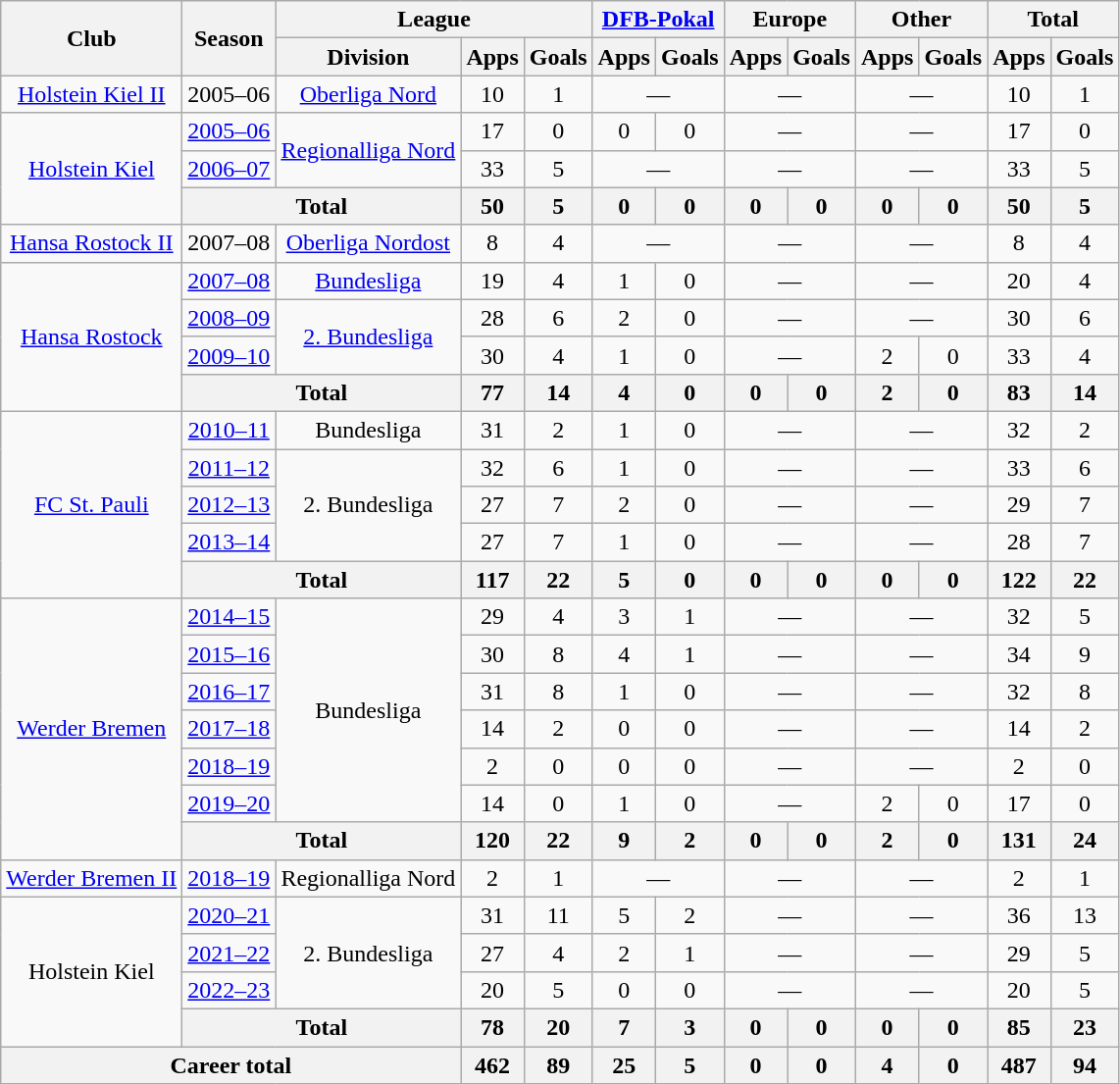<table class="wikitable" style="text-align:center">
<tr>
<th rowspan="2">Club</th>
<th rowspan="2">Season</th>
<th colspan="3">League</th>
<th colspan="2"><a href='#'>DFB-Pokal</a></th>
<th colspan="2">Europe</th>
<th colspan="2">Other</th>
<th colspan="2">Total</th>
</tr>
<tr>
<th>Division</th>
<th>Apps</th>
<th>Goals</th>
<th>Apps</th>
<th>Goals</th>
<th>Apps</th>
<th>Goals</th>
<th>Apps</th>
<th>Goals</th>
<th>Apps</th>
<th>Goals</th>
</tr>
<tr>
<td><a href='#'>Holstein Kiel II</a></td>
<td>2005–06</td>
<td><a href='#'>Oberliga Nord</a></td>
<td>10</td>
<td>1</td>
<td colspan="2">—</td>
<td colspan="2">—</td>
<td colspan="2">—</td>
<td>10</td>
<td>1</td>
</tr>
<tr>
<td rowspan="3"><a href='#'>Holstein Kiel</a></td>
<td><a href='#'>2005–06</a></td>
<td rowspan="2"><a href='#'>Regionalliga Nord</a></td>
<td>17</td>
<td>0</td>
<td>0</td>
<td>0</td>
<td colspan="2">—</td>
<td colspan="2">—</td>
<td>17</td>
<td>0</td>
</tr>
<tr>
<td><a href='#'>2006–07</a></td>
<td>33</td>
<td>5</td>
<td colspan="2">—</td>
<td colspan="2">—</td>
<td colspan="2">—</td>
<td>33</td>
<td>5</td>
</tr>
<tr>
<th colspan="2">Total</th>
<th>50</th>
<th>5</th>
<th>0</th>
<th>0</th>
<th>0</th>
<th>0</th>
<th>0</th>
<th>0</th>
<th>50</th>
<th>5</th>
</tr>
<tr>
<td><a href='#'>Hansa Rostock II</a></td>
<td>2007–08</td>
<td><a href='#'>Oberliga Nordost</a></td>
<td>8</td>
<td>4</td>
<td colspan="2">—</td>
<td colspan="2">—</td>
<td colspan="2">—</td>
<td>8</td>
<td>4</td>
</tr>
<tr>
<td rowspan="4"><a href='#'>Hansa Rostock</a></td>
<td><a href='#'>2007–08</a></td>
<td><a href='#'>Bundesliga</a></td>
<td>19</td>
<td>4</td>
<td>1</td>
<td>0</td>
<td colspan="2">—</td>
<td colspan="2">—</td>
<td>20</td>
<td>4</td>
</tr>
<tr>
<td><a href='#'>2008–09</a></td>
<td rowspan="2"><a href='#'>2. Bundesliga</a></td>
<td>28</td>
<td>6</td>
<td>2</td>
<td>0</td>
<td colspan="2">—</td>
<td colspan="2">—</td>
<td>30</td>
<td>6</td>
</tr>
<tr>
<td><a href='#'>2009–10</a></td>
<td>30</td>
<td>4</td>
<td>1</td>
<td>0</td>
<td colspan="2">—</td>
<td>2</td>
<td>0</td>
<td>33</td>
<td>4</td>
</tr>
<tr>
<th colspan="2">Total</th>
<th>77</th>
<th>14</th>
<th>4</th>
<th>0</th>
<th>0</th>
<th>0</th>
<th>2</th>
<th>0</th>
<th>83</th>
<th>14</th>
</tr>
<tr>
<td rowspan="5"><a href='#'>FC St. Pauli</a></td>
<td><a href='#'>2010–11</a></td>
<td>Bundesliga</td>
<td>31</td>
<td>2</td>
<td>1</td>
<td>0</td>
<td colspan="2">—</td>
<td colspan="2">—</td>
<td>32</td>
<td>2</td>
</tr>
<tr>
<td><a href='#'>2011–12</a></td>
<td rowspan="3">2. Bundesliga</td>
<td>32</td>
<td>6</td>
<td>1</td>
<td>0</td>
<td colspan="2">—</td>
<td colspan="2">—</td>
<td>33</td>
<td>6</td>
</tr>
<tr>
<td><a href='#'>2012–13</a></td>
<td>27</td>
<td>7</td>
<td>2</td>
<td>0</td>
<td colspan="2">—</td>
<td colspan="2">—</td>
<td>29</td>
<td>7</td>
</tr>
<tr>
<td><a href='#'>2013–14</a></td>
<td>27</td>
<td>7</td>
<td>1</td>
<td>0</td>
<td colspan="2">—</td>
<td colspan="2">—</td>
<td>28</td>
<td>7</td>
</tr>
<tr>
<th colspan="2">Total</th>
<th>117</th>
<th>22</th>
<th>5</th>
<th>0</th>
<th>0</th>
<th>0</th>
<th>0</th>
<th>0</th>
<th>122</th>
<th>22</th>
</tr>
<tr>
<td rowspan="7"><a href='#'>Werder Bremen</a></td>
<td><a href='#'>2014–15</a></td>
<td rowspan="6">Bundesliga</td>
<td>29</td>
<td>4</td>
<td>3</td>
<td>1</td>
<td colspan="2">—</td>
<td colspan="2">—</td>
<td>32</td>
<td>5</td>
</tr>
<tr>
<td><a href='#'>2015–16</a></td>
<td>30</td>
<td>8</td>
<td>4</td>
<td>1</td>
<td colspan="2">—</td>
<td colspan="2">—</td>
<td>34</td>
<td>9</td>
</tr>
<tr>
<td><a href='#'>2016–17</a></td>
<td>31</td>
<td>8</td>
<td>1</td>
<td>0</td>
<td colspan="2">—</td>
<td colspan="2">—</td>
<td>32</td>
<td>8</td>
</tr>
<tr>
<td><a href='#'>2017–18</a></td>
<td>14</td>
<td>2</td>
<td>0</td>
<td>0</td>
<td colspan="2">—</td>
<td colspan="2">—</td>
<td>14</td>
<td>2</td>
</tr>
<tr>
<td><a href='#'>2018–19</a></td>
<td>2</td>
<td>0</td>
<td>0</td>
<td>0</td>
<td colspan="2">—</td>
<td colspan="2">—</td>
<td>2</td>
<td>0</td>
</tr>
<tr>
<td><a href='#'>2019–20</a></td>
<td>14</td>
<td>0</td>
<td>1</td>
<td>0</td>
<td colspan="2">—</td>
<td>2</td>
<td>0</td>
<td>17</td>
<td>0</td>
</tr>
<tr>
<th colspan="2">Total</th>
<th>120</th>
<th>22</th>
<th>9</th>
<th>2</th>
<th>0</th>
<th>0</th>
<th>2</th>
<th>0</th>
<th>131</th>
<th>24</th>
</tr>
<tr>
<td><a href='#'>Werder Bremen II</a></td>
<td><a href='#'>2018–19</a></td>
<td>Regionalliga Nord</td>
<td>2</td>
<td>1</td>
<td colspan="2">—</td>
<td colspan="2">—</td>
<td colspan="2">—</td>
<td>2</td>
<td>1</td>
</tr>
<tr>
<td rowspan="4">Holstein Kiel</td>
<td><a href='#'>2020–21</a></td>
<td rowspan="3">2. Bundesliga</td>
<td>31</td>
<td>11</td>
<td>5</td>
<td>2</td>
<td colspan="2">—</td>
<td colspan="2">—</td>
<td>36</td>
<td>13</td>
</tr>
<tr>
<td><a href='#'>2021–22</a></td>
<td>27</td>
<td>4</td>
<td>2</td>
<td>1</td>
<td colspan="2">—</td>
<td colspan="2">—</td>
<td>29</td>
<td>5</td>
</tr>
<tr>
<td><a href='#'>2022–23</a></td>
<td>20</td>
<td>5</td>
<td>0</td>
<td>0</td>
<td colspan="2">—</td>
<td colspan="2">—</td>
<td>20</td>
<td>5</td>
</tr>
<tr>
<th colspan="2">Total</th>
<th>78</th>
<th>20</th>
<th>7</th>
<th>3</th>
<th>0</th>
<th>0</th>
<th>0</th>
<th>0</th>
<th>85</th>
<th>23</th>
</tr>
<tr>
<th colspan="3">Career total</th>
<th>462</th>
<th>89</th>
<th>25</th>
<th>5</th>
<th>0</th>
<th>0</th>
<th>4</th>
<th>0</th>
<th>487</th>
<th>94</th>
</tr>
</table>
